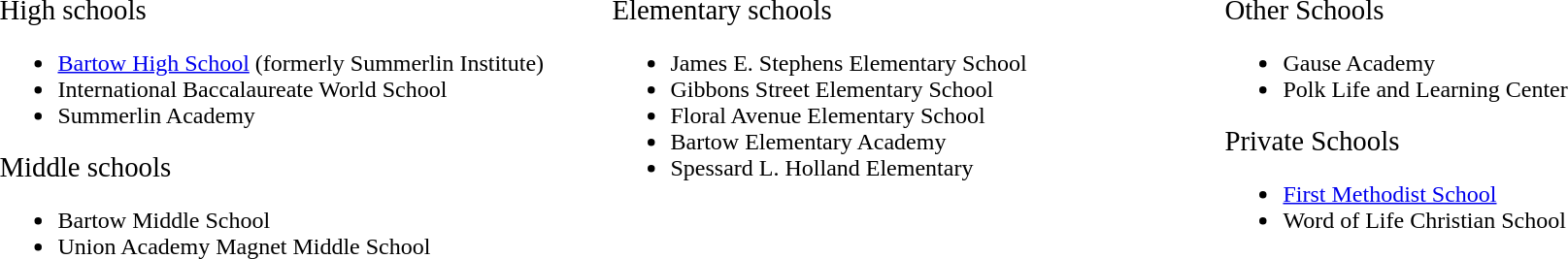<table width="100%" style="clear:both">
<tr>
<td style="width:33%; vertical-align:top"><br><big>High schools</big><ul><li><a href='#'>Bartow High School</a> (formerly Summerlin Institute)</li><li>International Baccalaureate World School</li><li>Summerlin Academy</li></ul><big>Middle schools</big><ul><li>Bartow Middle School</li><li>Union Academy Magnet Middle School</li></ul></td>
<td style="width:33%; vertical-align:top"><br><big>Elementary schools</big><ul><li>James E. Stephens Elementary School</li><li>Gibbons Street Elementary School</li><li>Floral Avenue Elementary School</li><li>Bartow Elementary Academy</li><li>Spessard L. Holland Elementary</li></ul></td>
<td style="width:33%; vertical-align:top"><br><big>Other Schools</big><ul><li>Gause Academy</li><li>Polk Life and Learning Center</li></ul><big>Private Schools</big><ul><li><a href='#'>First Methodist School</a></li><li>Word of Life Christian School</li></ul></td>
</tr>
</table>
